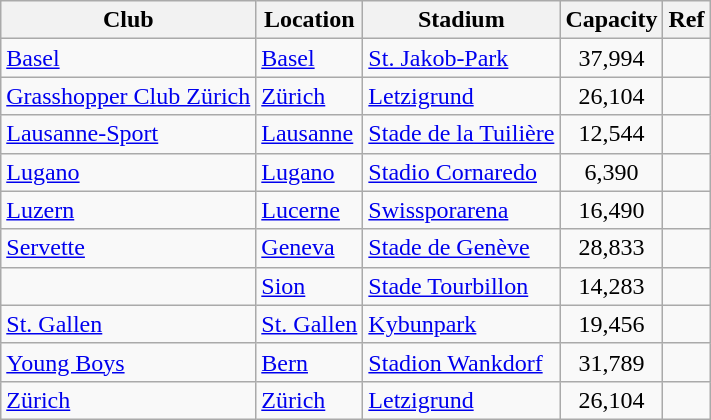<table class="wikitable sortable">
<tr>
<th>Club</th>
<th>Location</th>
<th>Stadium</th>
<th>Capacity</th>
<th>Ref</th>
</tr>
<tr>
<td><a href='#'>Basel</a></td>
<td><a href='#'>Basel</a></td>
<td><a href='#'>St. Jakob-Park</a></td>
<td align="center">37,994</td>
<td></td>
</tr>
<tr>
<td><a href='#'>Grasshopper Club Zürich</a></td>
<td><a href='#'>Zürich</a></td>
<td><a href='#'>Letzigrund</a></td>
<td align="center">26,104</td>
<td></td>
</tr>
<tr>
<td><a href='#'>Lausanne-Sport</a></td>
<td><a href='#'>Lausanne</a></td>
<td><a href='#'>Stade de la Tuilière</a></td>
<td align="center">12,544</td>
<td></td>
</tr>
<tr>
<td><a href='#'>Lugano</a></td>
<td><a href='#'>Lugano</a></td>
<td><a href='#'>Stadio Cornaredo</a></td>
<td align="center">6,390</td>
<td></td>
</tr>
<tr>
<td><a href='#'>Luzern</a></td>
<td><a href='#'>Lucerne</a></td>
<td><a href='#'>Swissporarena</a></td>
<td align="center">16,490</td>
<td></td>
</tr>
<tr>
<td><a href='#'>Servette</a></td>
<td><a href='#'>Geneva</a></td>
<td><a href='#'>Stade de Genève</a></td>
<td align="center">28,833</td>
<td></td>
</tr>
<tr>
<td></td>
<td><a href='#'>Sion</a></td>
<td><a href='#'>Stade Tourbillon</a></td>
<td align="center">14,283</td>
<td></td>
</tr>
<tr>
<td><a href='#'>St. Gallen</a></td>
<td><a href='#'>St. Gallen</a></td>
<td><a href='#'>Kybunpark</a></td>
<td align="center">19,456</td>
<td></td>
</tr>
<tr>
<td><a href='#'>Young Boys</a></td>
<td><a href='#'>Bern</a></td>
<td><a href='#'>Stadion Wankdorf</a></td>
<td align="center">31,789</td>
<td></td>
</tr>
<tr>
<td><a href='#'>Zürich</a></td>
<td><a href='#'>Zürich</a></td>
<td><a href='#'>Letzigrund</a></td>
<td align="center">26,104</td>
<td></td>
</tr>
</table>
